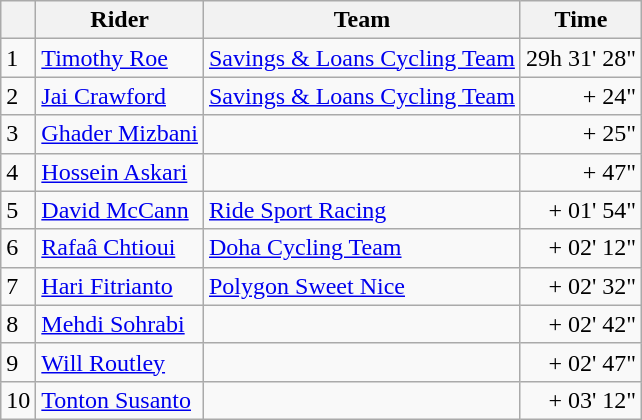<table class=wikitable>
<tr>
<th></th>
<th>Rider</th>
<th>Team</th>
<th>Time</th>
</tr>
<tr>
<td>1</td>
<td> <a href='#'>Timothy Roe</a> </td>
<td><a href='#'>Savings & Loans Cycling Team</a></td>
<td align=right>29h 31' 28"</td>
</tr>
<tr>
<td>2</td>
<td> <a href='#'>Jai Crawford</a></td>
<td><a href='#'>Savings & Loans Cycling Team</a></td>
<td align=right>+ 24"</td>
</tr>
<tr>
<td>3</td>
<td> <a href='#'>Ghader Mizbani</a></td>
<td></td>
<td align=right>+ 25"</td>
</tr>
<tr>
<td>4</td>
<td> <a href='#'>Hossein Askari</a></td>
<td></td>
<td align=right>+ 47"</td>
</tr>
<tr>
<td>5</td>
<td> <a href='#'>David McCann</a></td>
<td><a href='#'>Ride Sport Racing</a></td>
<td align=right>+ 01' 54"</td>
</tr>
<tr>
<td>6</td>
<td> <a href='#'>Rafaâ Chtioui</a></td>
<td><a href='#'>Doha Cycling Team</a></td>
<td align=right>+ 02' 12"</td>
</tr>
<tr>
<td>7</td>
<td> <a href='#'>Hari Fitrianto</a></td>
<td><a href='#'>Polygon Sweet Nice</a></td>
<td align=right>+ 02' 32"</td>
</tr>
<tr>
<td>8</td>
<td> <a href='#'>Mehdi Sohrabi</a></td>
<td></td>
<td align=right>+ 02' 42"</td>
</tr>
<tr>
<td>9</td>
<td> <a href='#'>Will Routley</a></td>
<td></td>
<td align=right>+ 02' 47"</td>
</tr>
<tr>
<td>10</td>
<td> <a href='#'>Tonton Susanto</a></td>
<td></td>
<td align=right>+ 03' 12"</td>
</tr>
</table>
